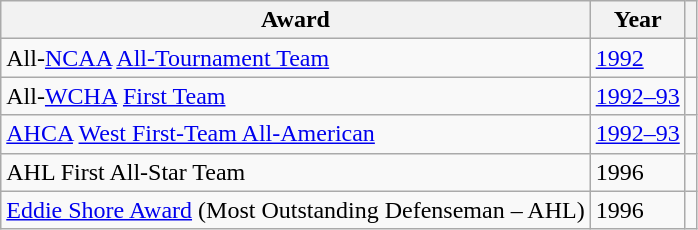<table class="wikitable">
<tr>
<th>Award</th>
<th>Year</th>
<th></th>
</tr>
<tr>
<td>All-<a href='#'>NCAA</a> <a href='#'>All-Tournament Team</a></td>
<td><a href='#'>1992</a></td>
<td></td>
</tr>
<tr>
<td>All-<a href='#'>WCHA</a> <a href='#'>First Team</a></td>
<td><a href='#'>1992–93</a></td>
<td></td>
</tr>
<tr>
<td><a href='#'>AHCA</a> <a href='#'>West First-Team All-American</a></td>
<td><a href='#'>1992–93</a></td>
<td></td>
</tr>
<tr>
<td>AHL First All-Star Team</td>
<td>1996</td>
<td></td>
</tr>
<tr>
<td><a href='#'>Eddie Shore Award</a> (Most Outstanding Defenseman – AHL)</td>
<td>1996</td>
<td></td>
</tr>
</table>
